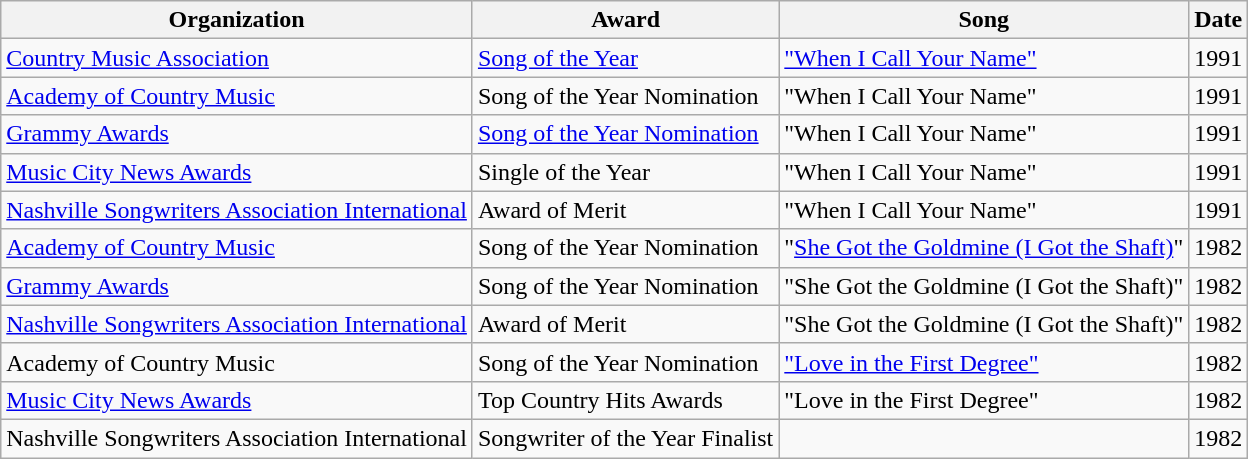<table class="wikitable">
<tr>
<th>Organization</th>
<th>Award</th>
<th>Song</th>
<th>Date</th>
</tr>
<tr>
<td><a href='#'>Country Music Association</a></td>
<td><a href='#'>Song of the Year</a></td>
<td><a href='#'>"When I Call Your Name"</a></td>
<td>1991</td>
</tr>
<tr>
<td><a href='#'>Academy of Country Music</a></td>
<td>Song of the Year Nomination</td>
<td>"When I Call Your Name"</td>
<td>1991</td>
</tr>
<tr>
<td><a href='#'>Grammy Awards</a></td>
<td><a href='#'>Song of the Year Nomination</a></td>
<td>"When I Call Your Name"</td>
<td>1991</td>
</tr>
<tr>
<td><a href='#'>Music City News Awards</a></td>
<td>Single of the Year</td>
<td>"When I Call Your Name"</td>
<td>1991</td>
</tr>
<tr>
<td><a href='#'>Nashville Songwriters Association International</a></td>
<td>Award of Merit</td>
<td>"When I Call Your Name"</td>
<td>1991</td>
</tr>
<tr>
<td><a href='#'>Academy of Country Music</a></td>
<td>Song of the Year Nomination</td>
<td>"<a href='#'>She Got the Goldmine (I Got the Shaft)</a>"</td>
<td>1982</td>
</tr>
<tr>
<td><a href='#'>Grammy Awards</a></td>
<td>Song of the Year Nomination</td>
<td>"She Got the Goldmine (I Got the Shaft)"</td>
<td>1982</td>
</tr>
<tr>
<td><a href='#'>Nashville Songwriters Association International</a></td>
<td>Award of Merit</td>
<td>"She Got the Goldmine (I Got the Shaft)"</td>
<td>1982</td>
</tr>
<tr>
<td>Academy of Country Music</td>
<td>Song of the Year Nomination</td>
<td><a href='#'>"Love in the First Degree"</a></td>
<td>1982</td>
</tr>
<tr>
<td><a href='#'>Music City News Awards</a></td>
<td>Top Country Hits Awards</td>
<td>"Love in the First Degree"</td>
<td>1982</td>
</tr>
<tr>
<td>Nashville Songwriters Association International</td>
<td>Songwriter of the Year Finalist</td>
<td></td>
<td>1982</td>
</tr>
</table>
